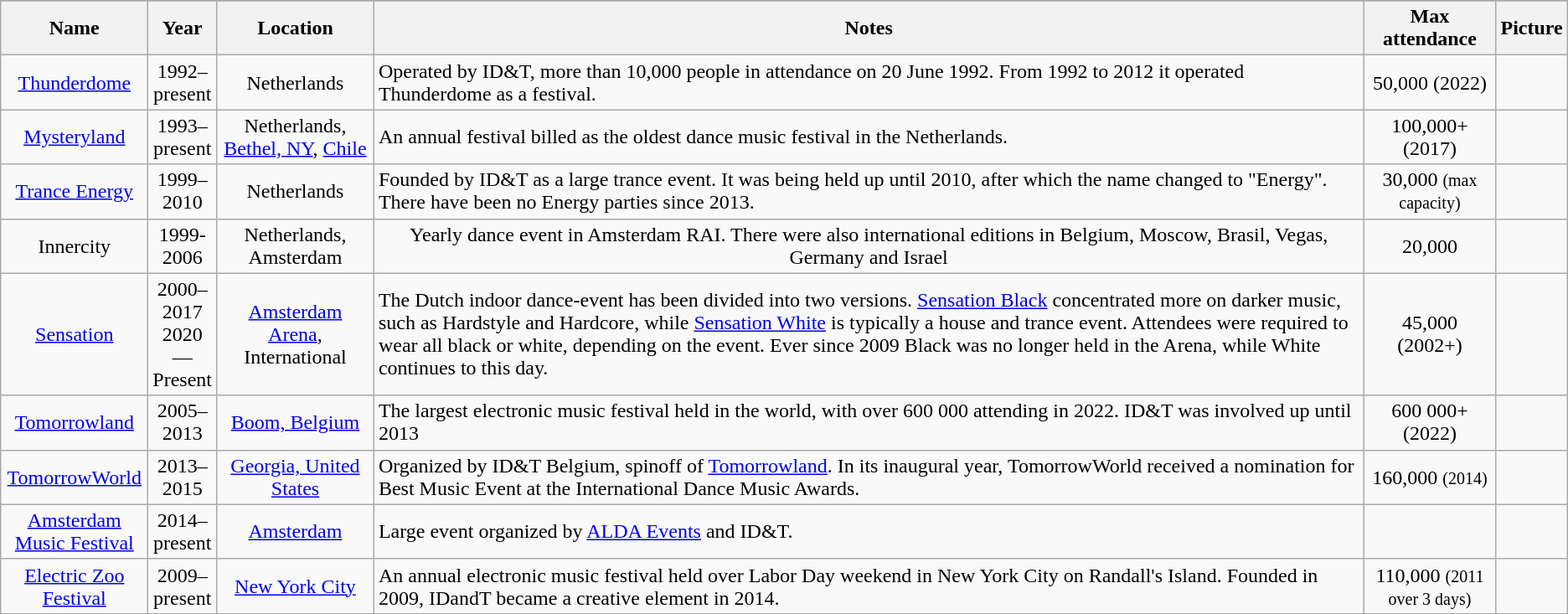<table class="sortable wikitable" style="text-align:center;font-size:100%;">
<tr style="vertical-align:bottom;">
</tr>
<tr>
<th style="width:110px;">Name</th>
<th style="width:10px;">Year</th>
<th>Location</th>
<th>Notes</th>
<th>Max attendance</th>
<th>Picture</th>
</tr>
<tr>
<td><a href='#'>Thunderdome</a></td>
<td>1992–present</td>
<td>Netherlands</td>
<td style="text-align:left">Operated by ID&T, more than 10,000 people in attendance on 20 June 1992. From 1992 to 2012 it operated Thunderdome as a festival.</td>
<td>50,000 (2022)</td>
<td></td>
</tr>
<tr>
<td><a href='#'>Mysteryland</a></td>
<td>1993–present</td>
<td>Netherlands, <a href='#'>Bethel, NY</a>, <a href='#'>Chile</a></td>
<td style="text-align:left">An annual festival billed as the oldest dance music festival in the Netherlands.</td>
<td>100,000+ (2017)</td>
<td></td>
</tr>
<tr>
<td><a href='#'>Trance Energy</a></td>
<td>1999–2010</td>
<td>Netherlands</td>
<td style="text-align:left">Founded by ID&T as a large trance event. It was being held up until 2010, after which the name changed to "Energy". There have been no Energy parties since 2013.</td>
<td>30,000 <small>(max capacity)</small></td>
<td></td>
</tr>
<tr>
<td>Innercity</td>
<td>1999-2006</td>
<td>Netherlands, Amsterdam</td>
<td>Yearly dance event in Amsterdam RAI. There were also international editions in Belgium, Moscow, Brasil, Vegas, Germany and Israel</td>
<td>20,000</td>
<td></td>
</tr>
<tr>
<td><a href='#'>Sensation</a></td>
<td>2000–2017<br>2020—Present</td>
<td><a href='#'>Amsterdam Arena</a>, International</td>
<td style="text-align:left">The Dutch indoor dance-event has been divided into two versions. <a href='#'>Sensation Black</a> concentrated more on darker music, such as Hardstyle and Hardcore, while <a href='#'>Sensation White</a> is typically a house and trance event. Attendees were required to wear all black or white, depending on the event. Ever since 2009 Black was no longer held in the Arena, while White continues to this day.</td>
<td>45,000 (2002+)</td>
<td></td>
</tr>
<tr>
<td><a href='#'>Tomorrowland</a></td>
<td>2005–2013</td>
<td><a href='#'>Boom, Belgium</a></td>
<td style="text-align:left">The largest electronic music festival held in the world, with over 600 000 attending in 2022. ID&T was involved up until 2013</td>
<td>600 000+ (2022)</td>
<td></td>
</tr>
<tr>
<td><a href='#'>TomorrowWorld</a></td>
<td>2013–2015</td>
<td><a href='#'>Georgia, United States</a></td>
<td style="text-align:left">Organized by ID&T Belgium, spinoff of <a href='#'>Tomorrowland</a>. In its inaugural year, TomorrowWorld received a nomination for Best Music Event at the International Dance Music Awards.</td>
<td>160,000 <small>(2014)</small></td>
<td></td>
</tr>
<tr>
<td><a href='#'>Amsterdam Music Festival</a></td>
<td>2014–present</td>
<td><a href='#'>Amsterdam</a></td>
<td style="text-align:left">Large event organized by <a href='#'>ALDA Events</a> and ID&T.</td>
<td></td>
<td></td>
</tr>
<tr>
<td><a href='#'>Electric Zoo Festival</a></td>
<td>2009–present</td>
<td><a href='#'>New York City</a></td>
<td style="text-align:left">An annual electronic music festival held over Labor Day weekend in New York City on Randall's Island. Founded in 2009, IDandT became a creative element in 2014.</td>
<td>110,000 <small>(2011 over 3 days)</small></td>
<td></td>
</tr>
<tr>
</tr>
</table>
